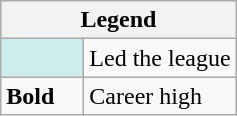<table class="wikitable mw-collapsible mw-collapsed">
<tr>
<th colspan="2">Legend</th>
</tr>
<tr>
<td style="background:#cfecec; width:3em;"></td>
<td>Led the league</td>
</tr>
<tr>
<td><strong>Bold</strong></td>
<td>Career high</td>
</tr>
</table>
